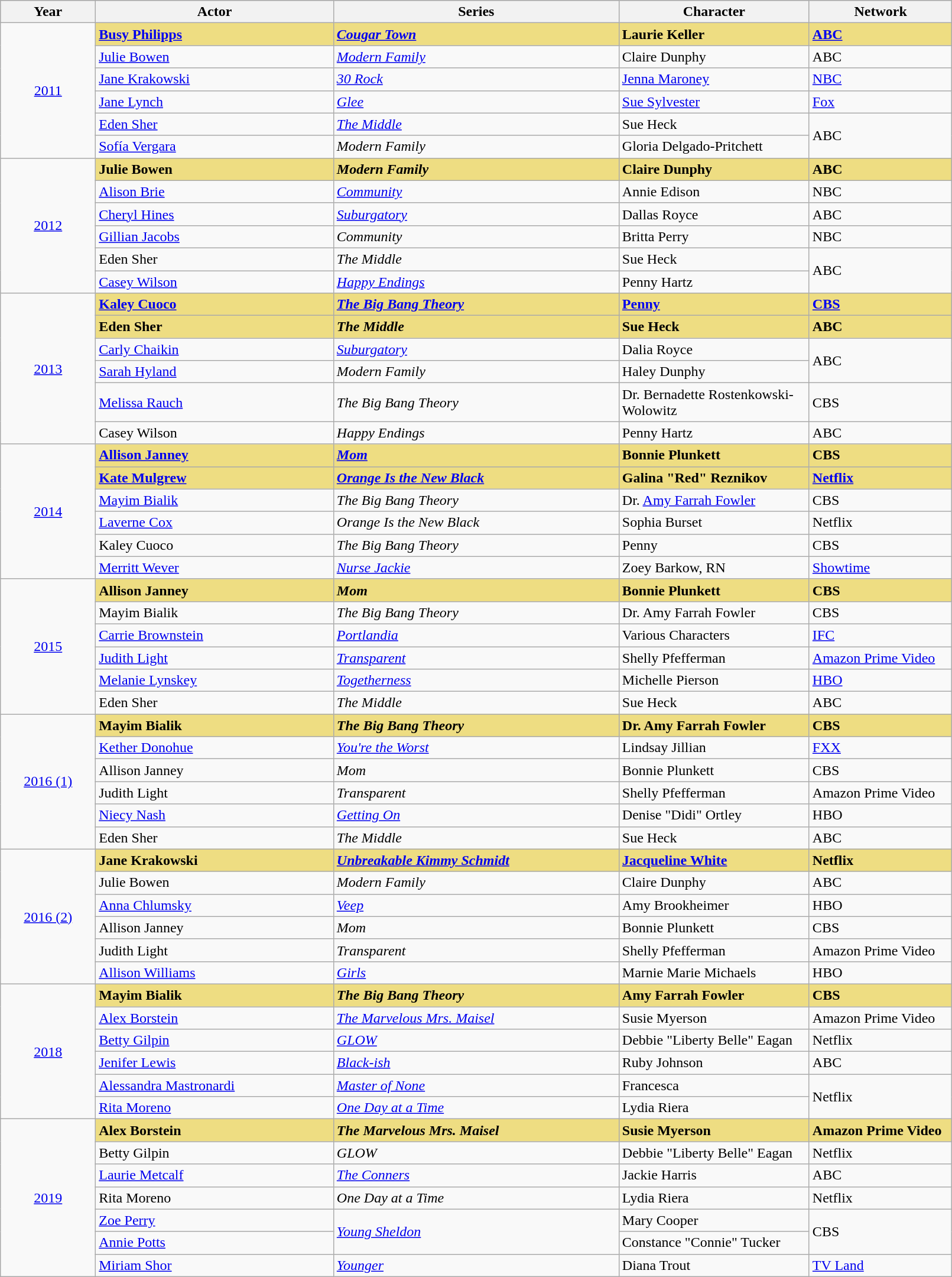<table class="wikitable sortable" style="width:85%">
<tr style="background:#bebebe;">
<th style="width:10%;">Year</th>
<th style="wodth:25%;">Actor</th>
<th style="width:30%;">Series</th>
<th style="width:20%;">Character</th>
<th style="width:15%;">Network</th>
</tr>
<tr>
<td rowspan="6" style="text-align:center;"><a href='#'>2011</a><br></td>
<td style="background:#EEDD82;"><strong><a href='#'>Busy Philipps</a></strong></td>
<td style="background:#EEDD82;"><strong><em><a href='#'>Cougar Town</a></em></strong></td>
<td style="background:#EEDD82;"><strong>Laurie Keller</strong></td>
<td style="background:#EEDD82;"><strong><a href='#'>ABC</a></strong></td>
</tr>
<tr>
<td><a href='#'>Julie Bowen</a></td>
<td><em><a href='#'>Modern Family</a></em></td>
<td>Claire Dunphy</td>
<td>ABC</td>
</tr>
<tr>
<td><a href='#'>Jane Krakowski</a></td>
<td><em><a href='#'>30 Rock</a></em></td>
<td><a href='#'>Jenna Maroney</a></td>
<td><a href='#'>NBC</a></td>
</tr>
<tr>
<td><a href='#'>Jane Lynch</a></td>
<td><em><a href='#'>Glee</a></em></td>
<td><a href='#'>Sue Sylvester</a></td>
<td><a href='#'>Fox</a></td>
</tr>
<tr>
<td><a href='#'>Eden Sher</a></td>
<td><em><a href='#'>The Middle</a></em></td>
<td>Sue Heck</td>
<td rowspan="2">ABC</td>
</tr>
<tr>
<td><a href='#'>Sofía Vergara</a></td>
<td><em>Modern Family</em></td>
<td>Gloria Delgado-Pritchett</td>
</tr>
<tr>
<td rowspan="6" style="text-align:center;"><a href='#'>2012</a><br></td>
<td style="background:#EEDD82;"><strong>Julie Bowen</strong></td>
<td style="background:#EEDD82;"><strong><em>Modern Family</em></strong></td>
<td style="background:#EEDD82;"><strong>Claire Dunphy</strong></td>
<td style="background:#EEDD82;"><strong>ABC</strong></td>
</tr>
<tr>
<td><a href='#'>Alison Brie</a></td>
<td><em><a href='#'>Community</a></em></td>
<td>Annie Edison</td>
<td>NBC</td>
</tr>
<tr>
<td><a href='#'>Cheryl Hines</a></td>
<td><em><a href='#'>Suburgatory</a></em></td>
<td>Dallas Royce</td>
<td>ABC</td>
</tr>
<tr>
<td><a href='#'>Gillian Jacobs</a></td>
<td><em>Community</em></td>
<td>Britta Perry</td>
<td>NBC</td>
</tr>
<tr>
<td>Eden Sher</td>
<td><em>The Middle</em></td>
<td>Sue Heck</td>
<td rowspan="2">ABC</td>
</tr>
<tr>
<td><a href='#'>Casey Wilson</a></td>
<td><em><a href='#'>Happy Endings</a></em></td>
<td>Penny Hartz</td>
</tr>
<tr>
<td rowspan="6" style="text-align:center;"><a href='#'>2013</a><br></td>
<td style="background:#EEDD82;"><strong><a href='#'>Kaley Cuoco</a></strong></td>
<td style="background:#EEDD82;"><strong><em><a href='#'>The Big Bang Theory</a></em></strong></td>
<td style="background:#EEDD82;"><strong><a href='#'>Penny</a></strong></td>
<td style="background:#EEDD82;"><strong><a href='#'>CBS</a></strong></td>
</tr>
<tr>
<td style="background:#EEDD82;"><strong>Eden Sher</strong></td>
<td style="background:#EEDD82;"><strong><em>The Middle</em></strong></td>
<td style="background:#EEDD82;"><strong>Sue Heck</strong></td>
<td style="background:#EEDD82;"><strong>ABC</strong></td>
</tr>
<tr>
<td><a href='#'>Carly Chaikin</a></td>
<td><em><a href='#'>Suburgatory</a></em></td>
<td>Dalia Royce</td>
<td rowspan="2">ABC</td>
</tr>
<tr>
<td><a href='#'>Sarah Hyland</a></td>
<td><em>Modern Family</em></td>
<td>Haley Dunphy</td>
</tr>
<tr>
<td><a href='#'>Melissa Rauch</a></td>
<td><em>The Big Bang Theory</em></td>
<td>Dr. Bernadette Rostenkowski-Wolowitz</td>
<td>CBS</td>
</tr>
<tr>
<td>Casey Wilson</td>
<td><em>Happy Endings</em></td>
<td>Penny Hartz</td>
<td>ABC</td>
</tr>
<tr>
<td rowspan="6" style="text-align:center;"><a href='#'>2014</a><br></td>
<td style="background:#EEDD82;"><strong><a href='#'>Allison Janney</a></strong></td>
<td style="background:#EEDD82;"><strong><em><a href='#'>Mom</a></em></strong></td>
<td style="background:#EEDD82;"><strong>Bonnie Plunkett</strong></td>
<td style="background:#EEDD82;"><strong>CBS</strong></td>
</tr>
<tr>
<td style="background:#EEDD82;"><strong><a href='#'>Kate Mulgrew</a></strong></td>
<td style="background:#EEDD82;"><strong><em><a href='#'>Orange Is the New Black</a></em></strong></td>
<td style="background:#EEDD82;"><strong>Galina "Red" Reznikov</strong></td>
<td style="background:#EEDD82;"><strong><a href='#'>Netflix</a></strong></td>
</tr>
<tr>
<td><a href='#'>Mayim Bialik</a></td>
<td><em>The Big Bang Theory</em></td>
<td>Dr. <a href='#'>Amy Farrah Fowler</a></td>
<td>CBS</td>
</tr>
<tr>
<td><a href='#'>Laverne Cox</a></td>
<td><em>Orange Is the New Black</em></td>
<td>Sophia Burset</td>
<td>Netflix</td>
</tr>
<tr>
<td>Kaley Cuoco</td>
<td><em>The Big Bang Theory</em></td>
<td>Penny</td>
<td>CBS</td>
</tr>
<tr>
<td><a href='#'>Merritt Wever</a></td>
<td><em><a href='#'>Nurse Jackie</a></em></td>
<td>Zoey Barkow, RN</td>
<td><a href='#'>Showtime</a></td>
</tr>
<tr>
<td rowspan="6" style="text-align:center;"><a href='#'>2015</a></td>
<td style="background:#EEDD82;"><strong>Allison Janney</strong></td>
<td style="background:#EEDD82;"><strong><em>Mom</em></strong></td>
<td style="background:#EEDD82;"><strong>Bonnie Plunkett</strong></td>
<td style="background:#EEDD82;"><strong>CBS</strong></td>
</tr>
<tr>
<td>Mayim Bialik</td>
<td><em>The Big Bang Theory</em></td>
<td>Dr. Amy Farrah Fowler</td>
<td>CBS</td>
</tr>
<tr>
<td><a href='#'>Carrie Brownstein</a></td>
<td><em><a href='#'>Portlandia</a></em></td>
<td>Various Characters</td>
<td><a href='#'>IFC</a></td>
</tr>
<tr>
<td><a href='#'>Judith Light</a></td>
<td><em><a href='#'>Transparent</a></em></td>
<td>Shelly Pfefferman</td>
<td><a href='#'>Amazon Prime Video</a></td>
</tr>
<tr>
<td><a href='#'>Melanie Lynskey</a></td>
<td><em><a href='#'>Togetherness</a></em></td>
<td>Michelle Pierson</td>
<td><a href='#'>HBO</a></td>
</tr>
<tr>
<td>Eden Sher</td>
<td><em>The Middle</em></td>
<td>Sue Heck</td>
<td>ABC</td>
</tr>
<tr>
<td rowspan="6" style="text-align:center;"><a href='#'>2016 (1)</a><br></td>
<td style="background:#EEDD82;"><strong>Mayim Bialik</strong></td>
<td style="background:#EEDD82;"><strong><em>The Big Bang Theory</em></strong></td>
<td style="background:#EEDD82;"><strong>Dr. Amy Farrah Fowler</strong></td>
<td style="background:#EEDD82;"><strong>CBS</strong></td>
</tr>
<tr>
<td><a href='#'>Kether Donohue</a></td>
<td><em><a href='#'>You're the Worst</a></em></td>
<td>Lindsay Jillian</td>
<td><a href='#'>FXX</a></td>
</tr>
<tr>
<td>Allison Janney</td>
<td><em>Mom</em></td>
<td>Bonnie Plunkett</td>
<td>CBS</td>
</tr>
<tr>
<td>Judith Light</td>
<td><em>Transparent</em></td>
<td>Shelly Pfefferman</td>
<td>Amazon Prime Video</td>
</tr>
<tr>
<td><a href='#'>Niecy Nash</a></td>
<td><em><a href='#'>Getting On</a></em></td>
<td>Denise "Didi" Ortley</td>
<td>HBO</td>
</tr>
<tr>
<td>Eden Sher</td>
<td><em>The Middle</em></td>
<td>Sue Heck</td>
<td>ABC</td>
</tr>
<tr>
<td rowspan="6" style="text-align:center;"><a href='#'>2016 (2)</a><br></td>
<td style="background:#EEDD82;"><strong>Jane Krakowski</strong></td>
<td style="background:#EEDD82;"><strong><em><a href='#'>Unbreakable Kimmy Schmidt</a></em></strong></td>
<td style="background:#EEDD82;"><strong><a href='#'>Jacqueline White</a></strong></td>
<td style="background:#EEDD82;"><strong>Netflix</strong></td>
</tr>
<tr>
<td>Julie Bowen</td>
<td><em>Modern Family</em></td>
<td>Claire Dunphy</td>
<td>ABC</td>
</tr>
<tr>
<td><a href='#'>Anna Chlumsky</a></td>
<td><em><a href='#'>Veep</a></em></td>
<td>Amy Brookheimer</td>
<td>HBO</td>
</tr>
<tr>
<td>Allison Janney</td>
<td><em>Mom</em></td>
<td>Bonnie Plunkett</td>
<td>CBS</td>
</tr>
<tr>
<td>Judith Light</td>
<td><em>Transparent</em></td>
<td>Shelly Pfefferman</td>
<td>Amazon Prime Video</td>
</tr>
<tr>
<td><a href='#'>Allison Williams</a></td>
<td><em><a href='#'>Girls</a></em></td>
<td>Marnie Marie Michaels</td>
<td>HBO</td>
</tr>
<tr>
<td rowspan="6" style="text-align:center;"><a href='#'>2018</a><br></td>
<td style="background:#EEDD82;"><strong>Mayim Bialik</strong></td>
<td style="background:#EEDD82;"><strong><em>The Big Bang Theory</em></strong></td>
<td style="background:#EEDD82;"><strong>Amy Farrah Fowler</strong></td>
<td style="background:#EEDD82;"><strong>CBS</strong></td>
</tr>
<tr>
<td><a href='#'>Alex Borstein</a></td>
<td><em><a href='#'>The Marvelous Mrs. Maisel</a></em></td>
<td>Susie Myerson</td>
<td>Amazon Prime Video</td>
</tr>
<tr>
<td><a href='#'>Betty Gilpin</a></td>
<td><em><a href='#'>GLOW</a></em></td>
<td>Debbie "Liberty Belle" Eagan</td>
<td>Netflix</td>
</tr>
<tr>
<td><a href='#'>Jenifer Lewis</a></td>
<td><em><a href='#'>Black-ish</a></em></td>
<td>Ruby Johnson</td>
<td>ABC</td>
</tr>
<tr>
<td><a href='#'>Alessandra Mastronardi</a></td>
<td><em><a href='#'>Master of None</a></em></td>
<td>Francesca</td>
<td rowspan="2">Netflix</td>
</tr>
<tr>
<td><a href='#'>Rita Moreno</a></td>
<td><em><a href='#'>One Day at a Time</a></em></td>
<td>Lydia Riera</td>
</tr>
<tr>
<td rowspan="7" style="text-align:center;"><a href='#'>2019</a><br></td>
<td style="background:#EEDD82;"><strong>Alex Borstein</strong></td>
<td style="background:#EEDD82;"><strong><em>The Marvelous Mrs. Maisel</em></strong></td>
<td style="background:#EEDD82;"><strong>Susie Myerson</strong></td>
<td style="background:#EEDD82;"><strong>Amazon Prime Video</strong></td>
</tr>
<tr>
<td>Betty Gilpin</td>
<td><em>GLOW</em></td>
<td>Debbie "Liberty Belle" Eagan</td>
<td>Netflix</td>
</tr>
<tr>
<td><a href='#'>Laurie Metcalf</a></td>
<td><em><a href='#'>The Conners</a></em></td>
<td>Jackie Harris</td>
<td>ABC</td>
</tr>
<tr>
<td>Rita Moreno</td>
<td><em>One Day at a Time</em></td>
<td>Lydia Riera</td>
<td>Netflix</td>
</tr>
<tr>
<td><a href='#'>Zoe Perry</a></td>
<td rowspan="2"><em><a href='#'>Young Sheldon</a></em></td>
<td>Mary Cooper</td>
<td rowspan="2">CBS</td>
</tr>
<tr>
<td><a href='#'>Annie Potts</a></td>
<td>Constance "Connie" Tucker</td>
</tr>
<tr>
<td><a href='#'>Miriam Shor</a></td>
<td><em><a href='#'>Younger</a></em></td>
<td>Diana Trout</td>
<td><a href='#'>TV Land</a></td>
</tr>
</table>
